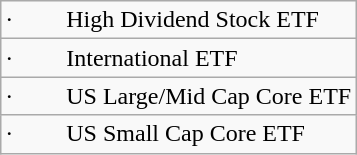<table class="wikitable">
<tr>
<td>·          High Dividend Stock ETF</td>
</tr>
<tr>
<td>·          International ETF</td>
</tr>
<tr>
<td>·          US Large/Mid Cap Core ETF</td>
</tr>
<tr>
<td>·          US Small Cap Core ETF</td>
</tr>
</table>
